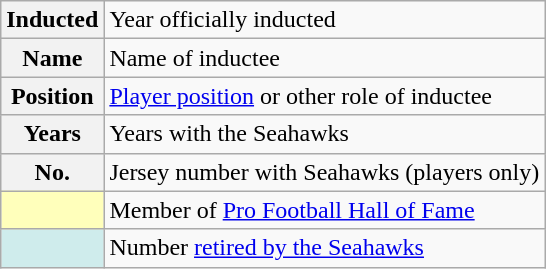<table class="wikitable">
<tr>
<th scope="row">Inducted</th>
<td>Year officially inducted</td>
</tr>
<tr>
<th scope="row">Name</th>
<td>Name of inductee</td>
</tr>
<tr>
<th scope="row">Position</th>
<td><a href='#'>Player position</a> or other role of inductee</td>
</tr>
<tr>
<th scope="row">Years</th>
<td>Years with the Seahawks</td>
</tr>
<tr>
<th scope="row">No.</th>
<td>Jersey number with Seahawks (players only)</td>
</tr>
<tr>
<td style="background:#ffb;"></td>
<td>Member of <a href='#'>Pro Football Hall of Fame</a></td>
</tr>
<tr>
<td style="background:#cfecec;"></td>
<td>Number <a href='#'>retired by the Seahawks</a></td>
</tr>
</table>
